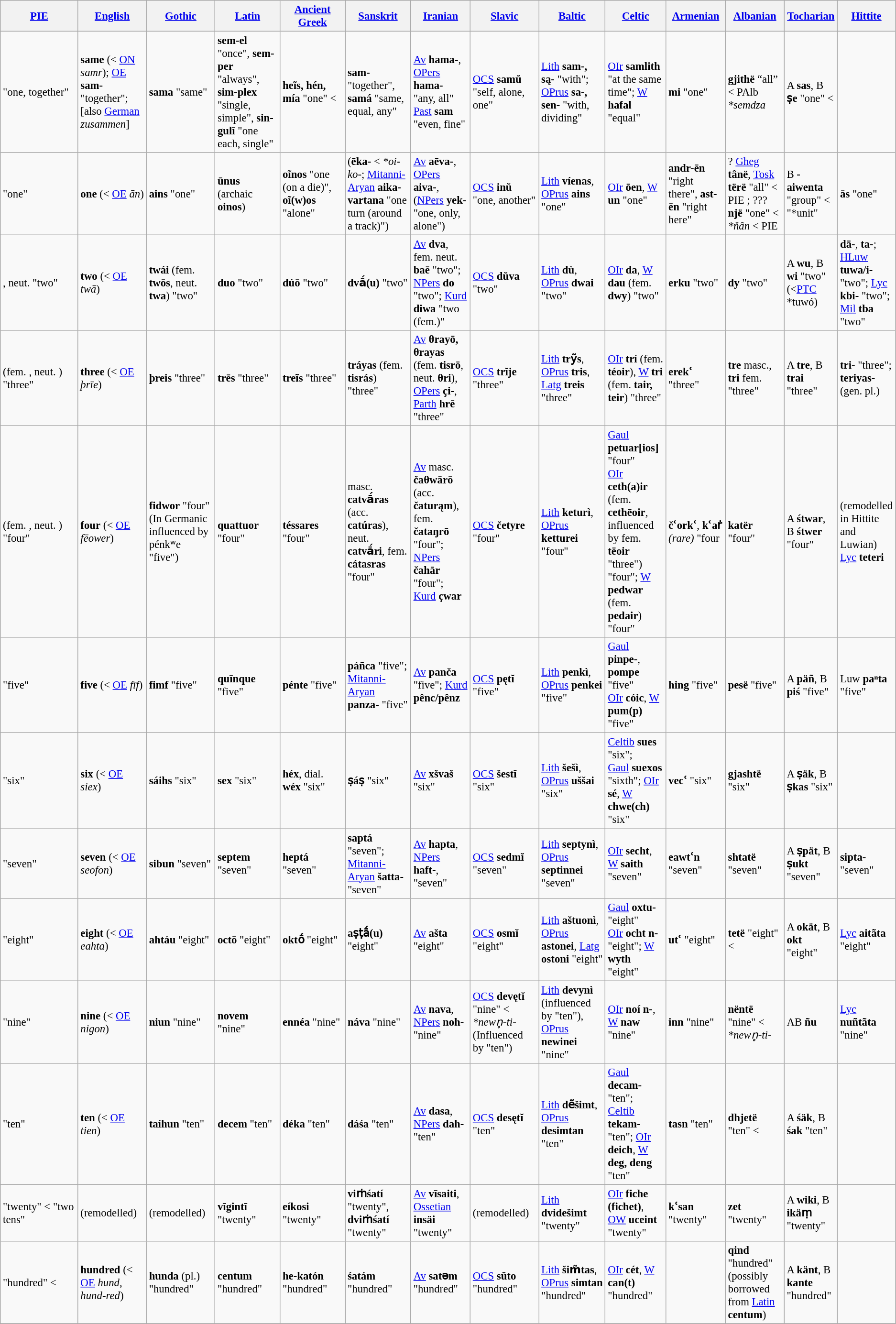<table class="wikitable sticky-header" style="font-size:95%;">
<tr>
<th width="10%"><a href='#'>PIE</a></th>
<th width="8%"><a href='#'>English</a></th>
<th width="8%"><a href='#'>Gothic</a></th>
<th width="8%"><a href='#'>Latin</a></th>
<th width="8%"><a href='#'>Ancient Greek</a></th>
<th width="8%"><a href='#'>Sanskrit</a></th>
<th width="7%"><a href='#'>Iranian</a></th>
<th width="8%"><a href='#'>Slavic</a></th>
<th width="8%"><a href='#'>Baltic</a></th>
<th width="7%"><a href='#'>Celtic</a></th>
<th width="7%"><a href='#'>Armenian</a></th>
<th width="7%"><a href='#'>Albanian</a></th>
<th width="7%"><a href='#'>Tocharian</a></th>
<th width="7%"><a href='#'>Hittite</a></th>
</tr>
<tr>
<td><strong></strong> "one, together"</td>
<td><strong>same</strong> (< <a href='#'>ON</a> <em>samr</em>); <a href='#'>OE</a> <strong>sam-</strong> "together"; [also <a href='#'>German</a> <em>zusammen</em>]</td>
<td><strong>sama</strong> "same"</td>
<td><strong>sem-el</strong> "once", <strong>sem-per</strong> "always", <strong>sim-plex</strong> "single, simple", <strong>sin-gulī</strong> "one each, single"</td>
<td><strong>heĩs, hén, mía</strong> "one" < <strong></strong></td>
<td><strong>sam-</strong> "together", <strong>samá</strong> "same, equal, any"</td>
<td><a href='#'>Av</a> <strong>hama-</strong>, <a href='#'>OPers</a> <strong>hama-</strong> "any, all"<br><a href='#'>Past</a> <strong>sam</strong> "even, fine"</td>
<td><a href='#'>OCS</a> <strong>samŭ</strong> "self, alone, one"</td>
<td><a href='#'>Lith</a> <strong>sam-, są-</strong> "with"; <a href='#'>OPrus</a> <strong>sa-, sen-</strong> "with, dividing"</td>
<td><a href='#'>OIr</a> <strong>samlith</strong> "at the same time"; <a href='#'>W</a> <strong>hafal</strong> "equal"</td>
<td><strong>mi</strong> "one"</td>
<td><strong>gjithë</strong> “all” < PAlb <em>*semdza</em></td>
<td>A <strong>sas</strong>, B <strong>ṣe</strong> "one" < <em></em></td>
<td></td>
</tr>
<tr>
<td><strong></strong> "one"</td>
<td><strong>one</strong> (< <a href='#'>OE</a> <em>ān</em>)</td>
<td><strong>ains</strong> "one"</td>
<td><strong>ūnus</strong> (archaic <strong>oinos</strong>)</td>
<td><strong>oĩnos</strong> "one (on a die)", <strong>oĩ(w)os</strong> "alone"</td>
<td>(<strong>ēka-</strong> < <em>*oi-ko-</em>; <a href='#'>Mitanni-Aryan</a> <strong>aika-vartana</strong> "one turn (around a track)")</td>
<td><a href='#'>Av</a> <strong>aēva-</strong>, <a href='#'>OPers</a> <strong>aiva-</strong>, (<a href='#'>NPers</a> <strong>yek-</strong> "one, only, alone")</td>
<td><a href='#'>OCS</a> <strong>inŭ</strong> "one, another"</td>
<td><a href='#'>Lith</a> <strong>víenas</strong>, <a href='#'>OPrus</a> <strong>ains</strong> "one"</td>
<td><a href='#'>OIr</a> <strong>ōen</strong>, <a href='#'>W</a> <strong>un</strong> "one"</td>
<td><strong>andr-ēn</strong> "right there", <strong>ast-ēn</strong> "right here"</td>
<td>? <a href='#'>Gheg</a> <strong>tânë</strong>, <a href='#'>Tosk</a> <strong>tërë</strong> "all" < PIE <em></em>; ??? <strong>një</strong> "one" < <em>*ňân</em> < PIE <em></em></td>
<td>B <strong>-aiwenta</strong> "group" < "*unit"</td>
<td><strong>ās</strong> "one"</td>
</tr>
<tr>
<td><strong></strong>, neut. <strong></strong> "two"</td>
<td><strong>two</strong> (< <a href='#'>OE</a> <em>twā</em>)</td>
<td><strong>twái</strong> (fem. <strong>twōs</strong>, neut. <strong>twa</strong>) "two"</td>
<td><strong>duo</strong> "two"</td>
<td><strong>dúō</strong> "two"</td>
<td><strong>dvā́(u)</strong> "two"</td>
<td><a href='#'>Av</a> <strong>dva</strong>, fem. neut. <strong>baē</strong> "two"; <a href='#'>NPers</a> <strong>do</strong> "two"; <a href='#'>Kurd</a> <strong>diwa</strong> "two (fem.)"</td>
<td><a href='#'>OCS</a> <strong>dŭva</strong> "two"</td>
<td><a href='#'>Lith</a> <strong>dù</strong>, <a href='#'>OPrus</a> <strong>dwai</strong> "two"</td>
<td><a href='#'>OIr</a> <strong>da</strong>, <a href='#'>W</a> <strong>dau</strong> (fem. <strong>dwy</strong>) "two"</td>
<td><strong>erku</strong> "two"</td>
<td><strong>dy</strong> "two"</td>
<td>A <strong>wu</strong>, B <strong>wi</strong> "two"(<<a href='#'>PTC</a> *tuwó)</td>
<td><strong>dā-</strong>, <strong>ta-</strong>; <a href='#'>HLuw</a> <strong>tuwa/i-</strong> "two"; <a href='#'>Lyc</a> <strong>kbi-</strong> "two"; <a href='#'>Mil</a> <strong>tba</strong> "two"</td>
</tr>
<tr>
<td><strong></strong> (fem. <strong></strong>, neut. <strong></strong>) "three"</td>
<td><strong>three</strong> (< <a href='#'>OE</a> <em>þrīe</em>)</td>
<td><strong>þreis</strong> "three"</td>
<td><strong>trēs</strong> "three"</td>
<td><strong>treĩs</strong> "three"</td>
<td><strong>tráyas</strong> (fem. <strong>tisrás</strong>) "three"</td>
<td><a href='#'>Av</a> <strong>θrayō, θrayas</strong> (fem. <strong>tisrō</strong>, neut. <strong>θri</strong>), <a href='#'>OPers</a> <strong>çi-</strong>, <a href='#'>Parth</a> <strong>hrē</strong> "three"</td>
<td><a href='#'>OCS</a> <strong>trĭje</strong> "three"</td>
<td><a href='#'>Lith</a> <strong>trỹs</strong>, <a href='#'>OPrus</a> <strong>tris</strong>, <a href='#'>Latg</a> <strong>treis</strong> "three"</td>
<td><a href='#'>OIr</a> <strong>trí</strong> (fem. <strong>téoir</strong>), <a href='#'>W</a> <strong>tri</strong> (fem. <strong>tair, teir</strong>) "three"</td>
<td><strong>erekʿ</strong> "three"</td>
<td><strong>tre</strong> masc., <strong>tri</strong> fem. "three"</td>
<td>A <strong>tre</strong>, B <strong>trai</strong> "three"</td>
<td><strong>tri-</strong> "three"; <strong>teriyas-</strong> (gen. pl.)</td>
</tr>
<tr>
<td><strong></strong> (fem. <strong></strong>, neut. <strong></strong>) "four"</td>
<td><strong>four</strong> (< <a href='#'>OE</a> <em>fēower</em>)</td>
<td><strong>fidwor</strong> "four" (In Germanic influenced by pénkʷe "five")</td>
<td><strong>quattuor</strong> "four"</td>
<td><strong>téssares</strong> "four"</td>
<td>masc. <strong>catvā́ras</strong> (acc. <strong>catúras</strong>), neut. <strong>catvā́ri</strong>, fem. <strong>cátasras</strong> "four"</td>
<td><a href='#'>Av</a> masc. <strong>čaθwārō</strong> (acc. <strong>čaturąm</strong>), fem. <strong>čataŋrō</strong> "four"; <a href='#'>NPers</a> <strong>čahār</strong> "four"; <a href='#'>Kurd</a> <strong>çwar</strong></td>
<td><a href='#'>OCS</a> <strong>četyre</strong> "four"</td>
<td><a href='#'>Lith</a> <strong>keturì</strong>, <a href='#'>OPrus</a> <strong>ketturei</strong> "four"</td>
<td><a href='#'>Gaul</a> <strong>petuar[ios]</strong> "four"<br><a href='#'>OIr</a> <strong>ceth(a)ir</strong> (fem. <strong>cethēoir</strong>, influenced by fem. <strong>tēoir</strong> "three") "four"; <a href='#'>W</a> <strong>pedwar</strong> (fem. <strong>pedair</strong>) "four"</td>
<td><strong>čʿorkʿ</strong>, <strong>kʿaṙ</strong> <em>(rare)</em> "four</td>
<td><strong>katër</strong> "four"</td>
<td>A <strong>śtwar</strong>, B <strong>śtwer</strong> "four"</td>
<td>(remodelled in Hittite and Luwian) <br> <a href='#'>Lyc</a> <strong>teteri</strong></td>
</tr>
<tr>
<td><strong></strong> "five"</td>
<td><strong>five</strong> (< <a href='#'>OE</a> <em>fīf</em>)</td>
<td><strong>fimf</strong> "five"</td>
<td><strong>quīnque</strong> "five"</td>
<td><strong>pénte</strong> "five"</td>
<td><strong>páñca</strong> "five"; <a href='#'>Mitanni-Aryan</a> <strong>panza-</strong> "five"</td>
<td><a href='#'>Av</a> <strong>panča</strong> "five"; <a href='#'>Kurd</a> <strong>pênc/pênz</strong></td>
<td><a href='#'>OCS</a> <strong>pętĭ</strong> "five"</td>
<td><a href='#'>Lith</a> <strong>penkì</strong>, <a href='#'>OPrus</a> <strong>penkei</strong> "five"</td>
<td><a href='#'>Gaul</a> <strong>pinpe-</strong>, <strong>pompe</strong> "five"<br><a href='#'>OIr</a> <strong>cóic</strong>, <a href='#'>W</a> <strong>pum(p)</strong> "five"</td>
<td><strong>hing</strong> "five"</td>
<td><strong>pesë</strong> "five"</td>
<td>A <strong>päñ</strong>, B <strong>piś</strong> "five"</td>
<td>Luw <strong>paⁿta</strong> "five"</td>
</tr>
<tr>
<td><strong></strong> "six"</td>
<td><strong>six</strong> (< <a href='#'>OE</a> <em>siex</em>)</td>
<td><strong>sáihs</strong> "six"</td>
<td><strong>sex</strong> "six"</td>
<td><strong>héx</strong>, dial. <strong>wéx</strong> "six"</td>
<td><strong>ṣáṣ</strong> "six"</td>
<td><a href='#'>Av</a> <strong>xšvaš</strong> "six"</td>
<td><a href='#'>OCS</a> <strong>šestĭ</strong> "six"</td>
<td><a href='#'>Lith</a> <strong>šešì</strong>, <a href='#'>OPrus</a> <strong>uššai</strong> "six"</td>
<td><a href='#'>Celtib</a> <strong>sues</strong> "six";<br><a href='#'>Gaul</a> <strong>suexos</strong> "sixth";
<a href='#'>OIr</a> <strong>sé</strong>, <a href='#'>W</a> <strong>chwe(ch)</strong> "six"</td>
<td><strong>vecʿ</strong> "six"</td>
<td><strong>gjashtë</strong> "six"</td>
<td>A <strong>ṣäk</strong>, B <strong>ṣkas</strong> "six"</td>
<td></td>
</tr>
<tr>
<td><strong></strong> "seven"</td>
<td><strong>seven</strong> (< <a href='#'>OE</a> <em>seofon</em>)</td>
<td><strong>sibun</strong> "seven"</td>
<td><strong>septem</strong> "seven"</td>
<td><strong>heptá</strong> "seven"</td>
<td><strong>saptá</strong> "seven"; <a href='#'>Mitanni-Aryan</a> <strong>šatta-</strong> "seven"</td>
<td><a href='#'>Av</a> <strong>hapta</strong>, <a href='#'>NPers</a> <strong>haft-</strong>, "seven"</td>
<td><a href='#'>OCS</a> <strong>sedmĭ</strong> "seven"</td>
<td><a href='#'>Lith</a> <strong>septynì</strong>, <a href='#'>OPrus</a> <strong>septinnei</strong> "seven"</td>
<td><a href='#'>OIr</a> <strong>secht</strong>, <a href='#'>W</a> <strong>saith</strong> "seven"</td>
<td><strong>eawtʿn</strong> "seven"</td>
<td><strong>shtatë</strong> "seven"</td>
<td>A <strong>ṣpät</strong>, B <strong>ṣukt</strong> "seven"</td>
<td><strong>sipta-</strong> "seven"</td>
</tr>
<tr>
<td><strong></strong> "eight"</td>
<td><strong>eight</strong> (< <a href='#'>OE</a> <em>eahta</em>)</td>
<td><strong>ahtáu</strong> "eight"</td>
<td><strong>octō</strong> "eight"</td>
<td><strong>oktṓ</strong> "eight"</td>
<td><strong>aṣṭā́(u)</strong> "eight"</td>
<td><a href='#'>Av</a> <strong>ašta</strong> "eight"</td>
<td><a href='#'>OCS</a> <strong>osmĭ</strong> "eight"</td>
<td><a href='#'>Lith</a> <strong>aštuonì</strong>, <a href='#'>OPrus</a> <strong>astonei</strong>, <a href='#'>Latg</a> <strong>ostoni</strong> "eight"</td>
<td><a href='#'>Gaul</a> <strong>oxtu-</strong> "eight"<br><a href='#'>OIr</a> <strong>ocht n-</strong> "eight"; <a href='#'>W</a> <strong>wyth</strong> "eight"</td>
<td><strong>utʿ</strong> "eight"</td>
<td><strong>tetë</strong> "eight" < <em></em></td>
<td>A <strong>okät</strong>, B <strong>okt</strong> "eight"</td>
<td><a href='#'>Lyc</a> <strong>aitãta</strong> "eight"</td>
</tr>
<tr>
<td><strong></strong> "nine"</td>
<td><strong>nine</strong> (< <a href='#'>OE</a> <em>nigon</em>)</td>
<td><strong>niun</strong> "nine"</td>
<td><strong>novem</strong> "nine"</td>
<td><strong>ennéa</strong> "nine"</td>
<td><strong>náva</strong> "nine"</td>
<td><a href='#'>Av</a> <strong>nava</strong>, <a href='#'>NPers</a> <strong>noh-</strong> "nine"</td>
<td><a href='#'>OCS</a> <strong>devętĭ</strong> "nine" < <em>*newn̥-ti-</em> (Influenced by <em></em> "ten")</td>
<td><a href='#'>Lith</a> <strong>devynì</strong> (influenced by <em></em> "ten"), <a href='#'>OPrus</a> <strong>newinei</strong> "nine"</td>
<td><a href='#'>OIr</a> <strong>noí n-</strong>, <a href='#'>W</a> <strong>naw</strong> "nine"</td>
<td><strong>inn</strong> "nine"</td>
<td><strong>nëntë</strong> "nine" < <em>*newn̥-ti-</em></td>
<td>AB <strong>ñu</strong></td>
<td><a href='#'>Lyc</a> <strong>nuñtãta</strong> "nine"</td>
</tr>
<tr>
<td><strong></strong> "ten"</td>
<td><strong>ten</strong> (< <a href='#'>OE</a> <em>tien</em>)</td>
<td><strong>taíhun</strong> "ten"</td>
<td><strong>decem</strong> "ten"</td>
<td><strong>déka</strong> "ten"</td>
<td><strong>dáśa</strong> "ten"</td>
<td><a href='#'>Av</a> <strong>dasa</strong>, <a href='#'>NPers</a> <strong>dah-</strong> "ten"</td>
<td><a href='#'>OCS</a> <strong>desętĭ</strong> "ten"</td>
<td><a href='#'>Lith</a> <strong>dẽšimt</strong>, <a href='#'>OPrus</a> <strong>desimtan</strong> "ten"</td>
<td><a href='#'>Gaul</a> <strong>decam-</strong> "ten";<br><a href='#'>Celtib</a> <strong>tekam-</strong> "ten";
<a href='#'>OIr</a> <strong>deich</strong>, <a href='#'>W</a> <strong>deg, deng</strong> "ten"</td>
<td><strong>tasn</strong> "ten"</td>
<td><strong>dhjetë</strong> "ten" < <em></em></td>
<td>A <strong>śäk</strong>, B <strong>śak</strong> "ten"</td>
<td></td>
</tr>
<tr>
<td><strong></strong> "twenty" < <strong></strong> "two tens"</td>
<td>(remodelled)</td>
<td>(remodelled)</td>
<td><strong>vīgintī</strong> "twenty"</td>
<td><strong>eíkosi</strong> "twenty"</td>
<td><strong>viṁśatí</strong> "twenty", <strong>dviṁśatí</strong> "twenty"</td>
<td><a href='#'>Av</a> <strong>vīsaiti</strong>, <a href='#'>Ossetian</a> <strong>insäi</strong> "twenty"</td>
<td>(remodelled)</td>
<td><a href='#'>Lith</a> <strong>dvidešimt</strong> "twenty"</td>
<td><a href='#'>OIr</a> <strong>fiche (fichet)</strong>, <a href='#'>OW</a> <strong>uceint</strong> "twenty"</td>
<td><strong>kʿsan</strong> "twenty"</td>
<td><strong>zet</strong> "twenty"</td>
<td>A <strong>wiki</strong>, B <strong>ikäṃ</strong> "twenty"</td>
<td></td>
</tr>
<tr>
<td><strong></strong> "hundred" < <strong></strong></td>
<td><strong>hundred</strong> (< <a href='#'>OE</a> <em>hund, hund-red</em>)</td>
<td><strong>hunda</strong> (pl.) "hundred"</td>
<td><strong>centum</strong> "hundred"</td>
<td><strong>he-katón</strong> "hundred"</td>
<td><strong>śatám</strong> "hundred"</td>
<td><a href='#'>Av</a> <strong>satǝm</strong> "hundred"</td>
<td><a href='#'>OCS</a> <strong>sŭto</strong> "hundred"</td>
<td><a href='#'>Lith</a> <strong>šim̃tas</strong>, <a href='#'>OPrus</a> <strong>simtan</strong> "hundred"</td>
<td><a href='#'>OIr</a> <strong>cét</strong>, <a href='#'>W</a> <strong>can(t)</strong> "hundred"</td>
<td></td>
<td><strong>qind</strong> "hundred" (possibly borrowed from <a href='#'>Latin</a> <strong>centum</strong>)</td>
<td>A <strong>känt</strong>, B <strong>kante</strong> "hundred"</td>
<td></td>
</tr>
<tr>
</tr>
</table>
